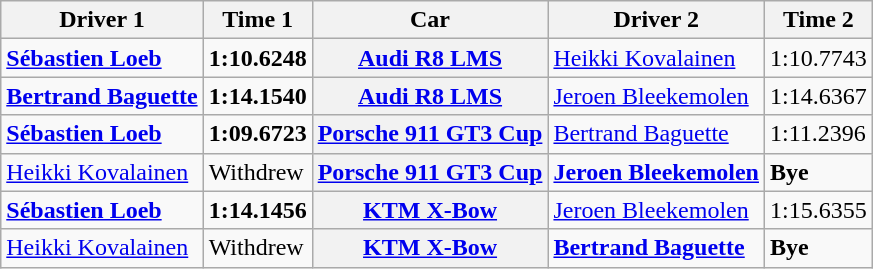<table class="wikitable">
<tr>
<th>Driver 1</th>
<th>Time 1</th>
<th>Car</th>
<th>Driver 2</th>
<th>Time 2</th>
</tr>
<tr>
<td><strong> <a href='#'>Sébastien Loeb</a></strong></td>
<td><strong>1:10.6248</strong></td>
<th><a href='#'>Audi R8 LMS</a></th>
<td> <a href='#'>Heikki Kovalainen</a></td>
<td>1:10.7743</td>
</tr>
<tr>
<td><strong> <a href='#'>Bertrand Baguette</a></strong></td>
<td><strong>1:14.1540</strong></td>
<th><a href='#'>Audi R8 LMS</a></th>
<td> <a href='#'>Jeroen Bleekemolen</a></td>
<td>1:14.6367</td>
</tr>
<tr>
<td><strong> <a href='#'>Sébastien Loeb</a></strong></td>
<td><strong>1:09.6723</strong></td>
<th><a href='#'>Porsche 911 GT3 Cup</a></th>
<td> <a href='#'>Bertrand Baguette</a></td>
<td>1:11.2396</td>
</tr>
<tr>
<td> <a href='#'>Heikki Kovalainen</a></td>
<td>Withdrew</td>
<th><a href='#'>Porsche 911 GT3 Cup</a></th>
<td><strong> <a href='#'>Jeroen Bleekemolen</a></strong></td>
<td><strong>Bye</strong></td>
</tr>
<tr>
<td><strong> <a href='#'>Sébastien Loeb</a></strong></td>
<td><strong>1:14.1456</strong></td>
<th><a href='#'>KTM X-Bow</a></th>
<td> <a href='#'>Jeroen Bleekemolen</a></td>
<td>1:15.6355</td>
</tr>
<tr>
<td> <a href='#'>Heikki Kovalainen</a></td>
<td>Withdrew</td>
<th><a href='#'>KTM X-Bow</a></th>
<td><strong> <a href='#'>Bertrand Baguette</a></strong></td>
<td><strong>Bye</strong></td>
</tr>
</table>
